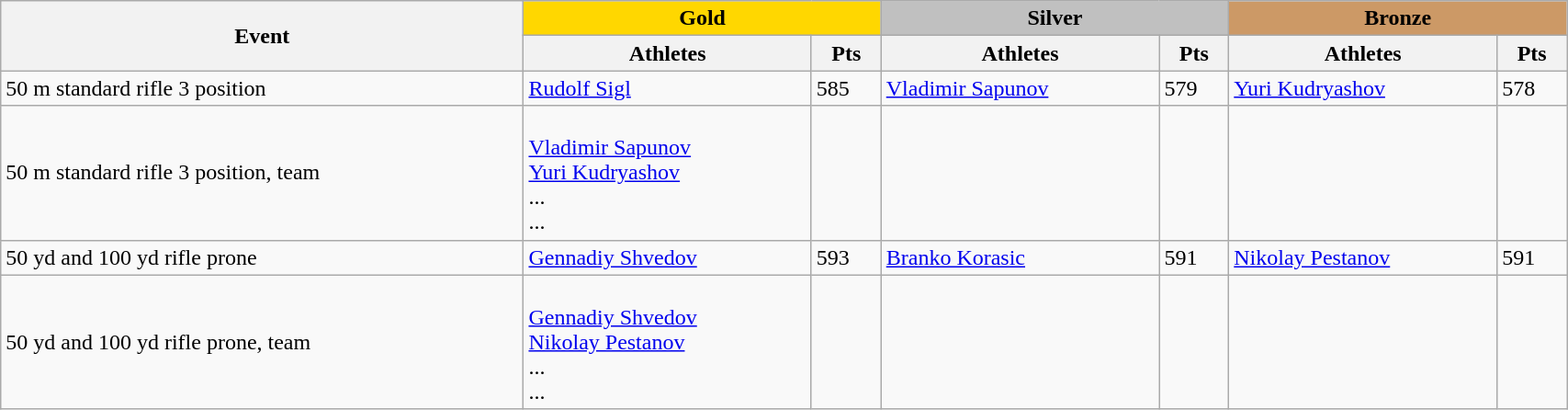<table class="wikitable" width=90% style="font-size:100%; text-align:left;">
<tr align=center>
<th rowspan=2>Event</th>
<td colspan=2 bgcolor=gold><strong>Gold</strong></td>
<td colspan=2 bgcolor=silver><strong>Silver</strong></td>
<td colspan=2 bgcolor=cc9966><strong>Bronze</strong></td>
</tr>
<tr>
<th>Athletes</th>
<th>Pts</th>
<th>Athletes</th>
<th>Pts</th>
<th>Athletes</th>
<th>Pts</th>
</tr>
<tr>
<td>50 m standard rifle 3 position</td>
<td> <a href='#'>Rudolf Sigl</a></td>
<td>585</td>
<td> <a href='#'>Vladimir Sapunov</a></td>
<td>579</td>
<td> <a href='#'>Yuri Kudryashov</a></td>
<td>578</td>
</tr>
<tr>
<td>50 m standard rifle 3 position, team</td>
<td> <br><a href='#'>Vladimir Sapunov</a><br><a href='#'>Yuri Kudryashov</a><br>...<br>...</td>
<td></td>
<td></td>
<td></td>
<td></td>
<td></td>
</tr>
<tr>
<td>50 yd and 100 yd rifle prone</td>
<td> <a href='#'>Gennadiy Shvedov</a></td>
<td>593</td>
<td> <a href='#'>Branko Korasic</a></td>
<td>591</td>
<td> <a href='#'>Nikolay Pestanov</a></td>
<td>591</td>
</tr>
<tr>
<td>50 yd and 100 yd rifle prone, team</td>
<td> <br><a href='#'>Gennadiy Shvedov</a><br><a href='#'>Nikolay Pestanov</a><br>...<br>...</td>
<td></td>
<td></td>
<td></td>
<td></td>
<td></td>
</tr>
</table>
